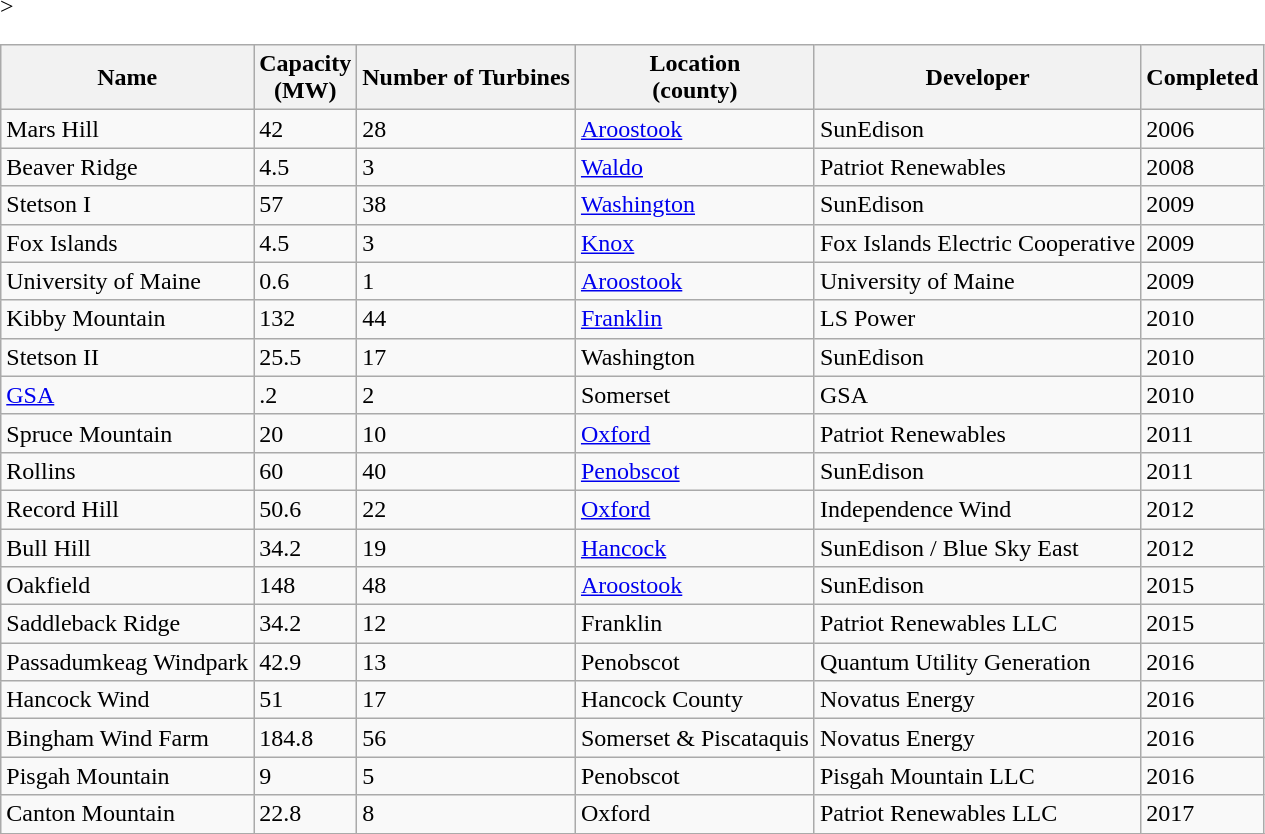<table class="sortable wikitable">
<tr>
<th>Name</th>
<th>Capacity <br> (MW)</th>
<th>Number of Turbines</th>
<th>Location <br> (county)</th>
<th>Developer</th>
<th>Completed</th>
</tr>
<tr >>
<td>Mars Hill</td>
<td>42</td>
<td>28</td>
<td><a href='#'>Aroostook</a></td>
<td>SunEdison</td>
<td>2006</td>
</tr>
<tr>
<td>Beaver Ridge</td>
<td>4.5</td>
<td>3</td>
<td><a href='#'>Waldo</a></td>
<td>Patriot Renewables</td>
<td>2008</td>
</tr>
<tr>
<td>Stetson I</td>
<td>57</td>
<td>38</td>
<td><a href='#'>Washington</a></td>
<td>SunEdison</td>
<td>2009</td>
</tr>
<tr>
<td>Fox Islands</td>
<td>4.5</td>
<td>3</td>
<td><a href='#'>Knox</a></td>
<td>Fox Islands Electric Cooperative</td>
<td>2009</td>
</tr>
<tr>
<td>University of Maine</td>
<td>0.6</td>
<td>1</td>
<td><a href='#'>Aroostook</a></td>
<td>University of Maine</td>
<td>2009</td>
</tr>
<tr>
<td>Kibby Mountain</td>
<td>132</td>
<td>44</td>
<td><a href='#'>Franklin</a></td>
<td>LS Power</td>
<td>2010</td>
</tr>
<tr>
<td>Stetson II</td>
<td>25.5</td>
<td>17</td>
<td>Washington</td>
<td>SunEdison</td>
<td>2010</td>
</tr>
<tr>
<td><a href='#'>GSA</a></td>
<td>.2</td>
<td>2</td>
<td>Somerset</td>
<td>GSA</td>
<td>2010</td>
</tr>
<tr>
<td>Spruce Mountain</td>
<td>20</td>
<td>10</td>
<td><a href='#'>Oxford</a></td>
<td>Patriot Renewables</td>
<td>2011</td>
</tr>
<tr>
<td>Rollins</td>
<td>60</td>
<td>40</td>
<td><a href='#'>Penobscot</a></td>
<td>SunEdison</td>
<td>2011</td>
</tr>
<tr>
<td>Record Hill</td>
<td>50.6</td>
<td>22</td>
<td><a href='#'>Oxford</a></td>
<td>Independence Wind</td>
<td>2012</td>
</tr>
<tr>
<td>Bull Hill</td>
<td>34.2</td>
<td>19</td>
<td><a href='#'>Hancock</a></td>
<td>SunEdison / Blue Sky East</td>
<td>2012</td>
</tr>
<tr>
<td>Oakfield</td>
<td>148</td>
<td>48</td>
<td><a href='#'>Aroostook</a></td>
<td>SunEdison</td>
<td>2015</td>
</tr>
<tr>
<td>Saddleback Ridge</td>
<td>34.2</td>
<td>12</td>
<td>Franklin</td>
<td>Patriot Renewables LLC</td>
<td>2015</td>
</tr>
<tr>
<td>Passadumkeag Windpark</td>
<td>42.9</td>
<td>13</td>
<td>Penobscot</td>
<td>Quantum Utility Generation</td>
<td>2016</td>
</tr>
<tr>
<td>Hancock Wind</td>
<td>51</td>
<td>17</td>
<td>Hancock County</td>
<td>Novatus Energy</td>
<td>2016</td>
</tr>
<tr>
<td>Bingham Wind Farm</td>
<td>184.8</td>
<td>56</td>
<td>Somerset & Piscataquis</td>
<td>Novatus Energy</td>
<td>2016</td>
</tr>
<tr>
<td>Pisgah Mountain</td>
<td>9</td>
<td>5</td>
<td>Penobscot</td>
<td>Pisgah Mountain LLC</td>
<td>2016</td>
</tr>
<tr>
<td>Canton Mountain</td>
<td>22.8</td>
<td>8</td>
<td>Oxford</td>
<td>Patriot Renewables LLC</td>
<td>2017</td>
</tr>
<tr>
</tr>
</table>
